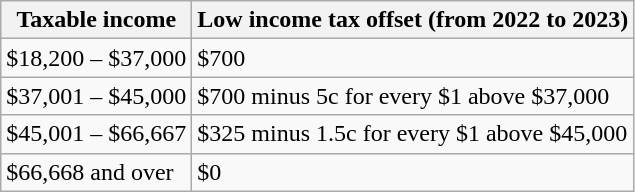<table class="wikitable">
<tr>
<th>Taxable income</th>
<th>Low income tax offset (from 2022 to 2023)</th>
</tr>
<tr>
<td>$18,200 – $37,000</td>
<td>$700</td>
</tr>
<tr>
<td>$37,001 – $45,000</td>
<td>$700 minus 5c for every $1 above $37,000</td>
</tr>
<tr>
<td>$45,001 – $66,667</td>
<td>$325 minus 1.5c for every $1 above $45,000</td>
</tr>
<tr>
<td>$66,668 and over</td>
<td>$0</td>
</tr>
</table>
